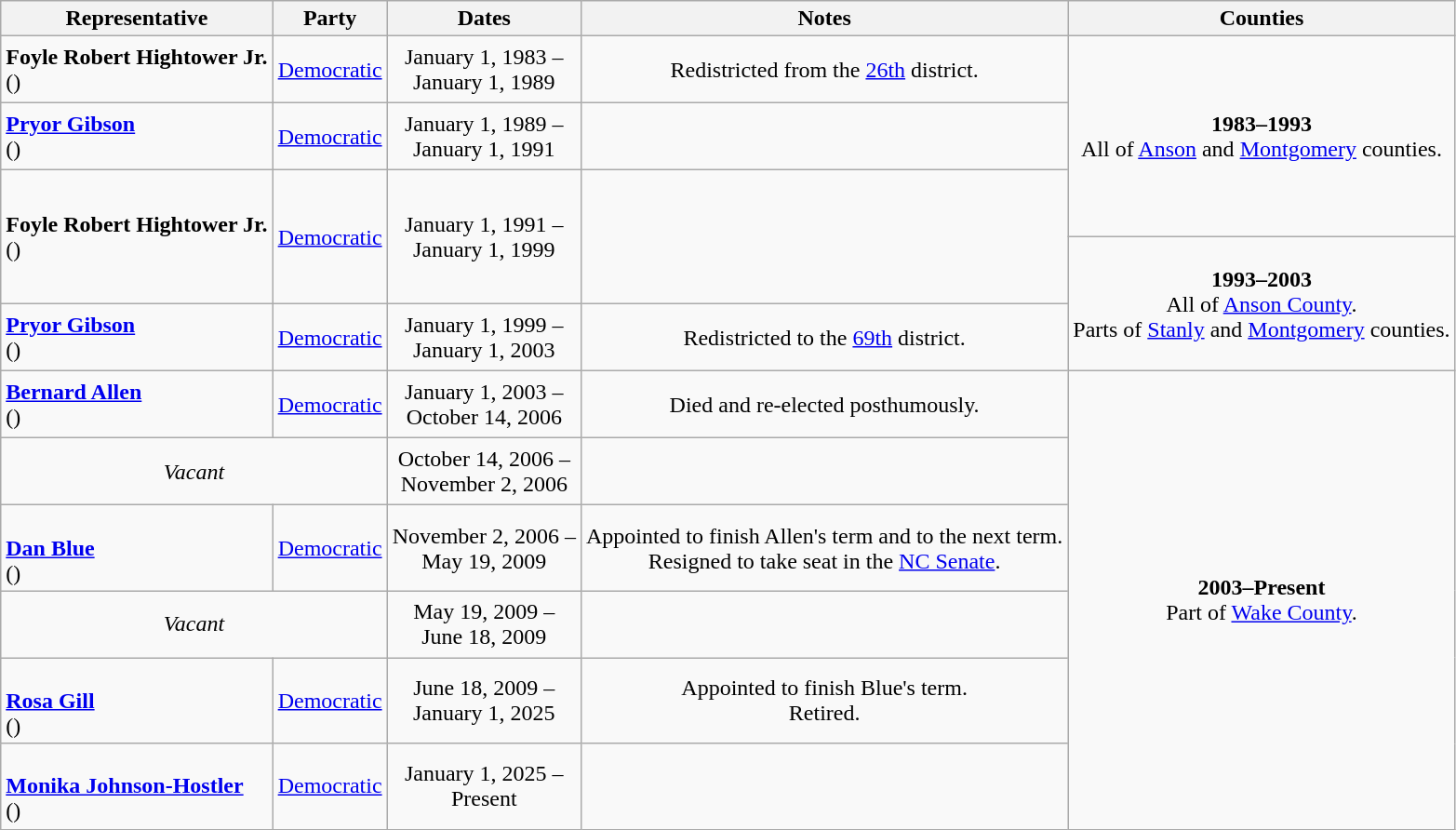<table class=wikitable style="text-align:center">
<tr>
<th>Representative</th>
<th>Party</th>
<th>Dates</th>
<th>Notes</th>
<th>Counties</th>
</tr>
<tr style="height:3em">
<td align=left><strong>Foyle Robert Hightower Jr.</strong><br>()</td>
<td><a href='#'>Democratic</a></td>
<td nowrap>January 1, 1983 – <br> January 1, 1989</td>
<td>Redistricted from the <a href='#'>26th</a> district.</td>
<td rowspan=3><strong>1983–1993</strong> <br> All of <a href='#'>Anson</a> and <a href='#'>Montgomery</a> counties.</td>
</tr>
<tr style="height:3em">
<td align=left><strong><a href='#'>Pryor Gibson</a></strong><br>()</td>
<td><a href='#'>Democratic</a></td>
<td nowrap>January 1, 1989 – <br> January 1, 1991</td>
<td></td>
</tr>
<tr style="height:3em">
<td rowspan=2 align=left><strong>Foyle Robert Hightower Jr.</strong><br>()</td>
<td rowspan=2 ><a href='#'>Democratic</a></td>
<td rowspan=2 nowrap>January 1, 1991 – <br> January 1, 1999</td>
<td rowspan=2></td>
</tr>
<tr style="height:3em">
<td rowspan=2><strong>1993–2003</strong> <br> All of <a href='#'>Anson County</a>. <br> Parts of <a href='#'>Stanly</a> and <a href='#'>Montgomery</a> counties.</td>
</tr>
<tr style="height:3em">
<td align=left><strong><a href='#'>Pryor Gibson</a></strong><br>()</td>
<td><a href='#'>Democratic</a></td>
<td nowrap>January 1, 1999 – <br> January 1, 2003</td>
<td>Redistricted to the <a href='#'>69th</a> district.</td>
</tr>
<tr style="height:3em">
<td align=left><strong><a href='#'>Bernard Allen</a></strong><br>()</td>
<td><a href='#'>Democratic</a></td>
<td nowrap>January 1, 2003 – <br> October 14, 2006</td>
<td>Died and re-elected posthumously.</td>
<td rowspan=6><strong>2003–Present</strong> <br> Part of <a href='#'>Wake County</a>.</td>
</tr>
<tr style="height:3em">
<td colspan=2><em>Vacant</em></td>
<td nowrap>October 14, 2006 – <br> November 2, 2006</td>
<td></td>
</tr>
<tr style="height:3em">
<td align=left><br><strong><a href='#'>Dan Blue</a></strong><br>()</td>
<td><a href='#'>Democratic</a></td>
<td nowrap>November 2, 2006 – <br> May 19, 2009</td>
<td>Appointed to finish Allen's term and to the next term. <br> Resigned to take seat in the <a href='#'>NC Senate</a>.</td>
</tr>
<tr style="height:3em">
<td colspan=2><em>Vacant</em></td>
<td nowrap>May 19, 2009 – <br> June 18, 2009</td>
<td></td>
</tr>
<tr style="height:3em">
<td align=left><br><strong><a href='#'>Rosa Gill</a></strong><br>()</td>
<td><a href='#'>Democratic</a></td>
<td nowrap>June 18, 2009 – <br> January 1, 2025</td>
<td>Appointed to finish Blue's term. <br> Retired.</td>
</tr>
<tr style="height:3em">
<td align=left><br><strong><a href='#'>Monika Johnson-Hostler</a></strong><br>()</td>
<td><a href='#'>Democratic</a></td>
<td nowrap>January 1, 2025 – <br> Present</td>
<td></td>
</tr>
</table>
